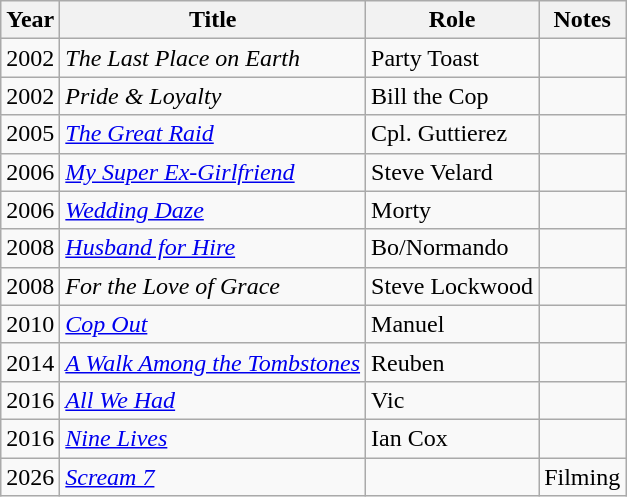<table class="wikitable sortable">
<tr>
<th>Year</th>
<th>Title</th>
<th>Role</th>
<th class="unsortable">Notes</th>
</tr>
<tr>
<td>2002</td>
<td><em>The Last Place on Earth</em></td>
<td>Party Toast</td>
<td></td>
</tr>
<tr>
<td>2002</td>
<td><em>Pride & Loyalty</em></td>
<td>Bill the Cop</td>
<td></td>
</tr>
<tr>
<td>2005</td>
<td><em><a href='#'>The Great Raid</a></em></td>
<td>Cpl. Guttierez</td>
<td></td>
</tr>
<tr>
<td>2006</td>
<td><em><a href='#'>My Super Ex-Girlfriend</a></em></td>
<td>Steve Velard</td>
<td></td>
</tr>
<tr>
<td>2006</td>
<td><em><a href='#'>Wedding Daze</a></em></td>
<td>Morty</td>
<td></td>
</tr>
<tr>
<td>2008</td>
<td><em><a href='#'>Husband for Hire</a></em></td>
<td>Bo/Normando</td>
<td></td>
</tr>
<tr>
<td>2008</td>
<td><em>For the Love of Grace</em></td>
<td>Steve Lockwood</td>
<td></td>
</tr>
<tr>
<td>2010</td>
<td><em><a href='#'>Cop Out</a></em></td>
<td>Manuel</td>
<td></td>
</tr>
<tr>
<td>2014</td>
<td><em><a href='#'>A Walk Among the Tombstones</a></em></td>
<td>Reuben</td>
<td></td>
</tr>
<tr>
<td>2016</td>
<td><em><a href='#'>All We Had</a></em></td>
<td>Vic</td>
<td></td>
</tr>
<tr>
<td>2016</td>
<td><em><a href='#'>Nine Lives</a></em></td>
<td>Ian Cox</td>
<td></td>
</tr>
<tr>
<td>2026</td>
<td><em><a href='#'>Scream 7</a></em></td>
<td></td>
<td>Filming</td>
</tr>
</table>
